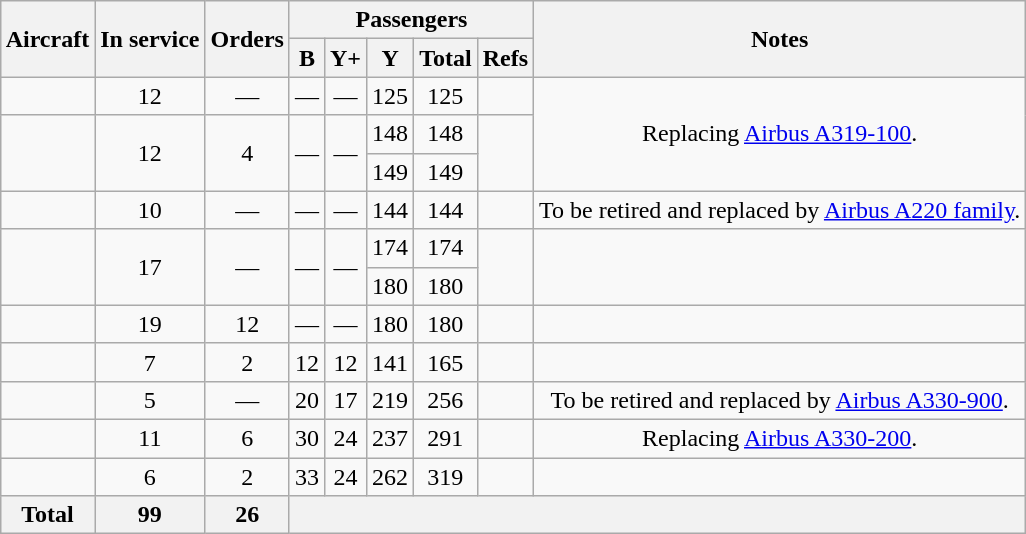<table class="wikitable" style="margin:0.5em auto; text-align:center">
<tr>
<th rowspan="2">Aircraft</th>
<th rowspan="2">In service</th>
<th rowspan="2">Orders</th>
<th colspan="5">Passengers</th>
<th rowspan="2">Notes</th>
</tr>
<tr>
<th><abbr>B</abbr></th>
<th><abbr>Y+</abbr></th>
<th><abbr>Y</abbr></th>
<th>Total</th>
<th>Refs</th>
</tr>
<tr>
<td></td>
<td>12</td>
<td>—</td>
<td>—</td>
<td>—</td>
<td>125</td>
<td>125</td>
<td></td>
<td rowspan="3">Replacing <a href='#'>Airbus A319-100</a>.</td>
</tr>
<tr>
<td rowspan="2"></td>
<td rowspan="2">12</td>
<td rowspan="2">4</td>
<td rowspan="2">—</td>
<td rowspan="2">—</td>
<td>148</td>
<td>148</td>
<td rowspan="2"></td>
</tr>
<tr>
<td>149</td>
<td>149</td>
</tr>
<tr>
<td></td>
<td>10</td>
<td>—</td>
<td>—</td>
<td>—</td>
<td>144</td>
<td>144</td>
<td></td>
<td>To be retired and replaced by <a href='#'>Airbus A220 family</a>.</td>
</tr>
<tr>
<td rowspan="2"></td>
<td rowspan="2">17</td>
<td rowspan="2">—</td>
<td rowspan="2">—</td>
<td rowspan="2">—</td>
<td>174</td>
<td>174</td>
<td rowspan="2"></td>
<td rowspan="2"></td>
</tr>
<tr>
<td>180</td>
<td>180</td>
</tr>
<tr>
<td></td>
<td>19</td>
<td>12</td>
<td>—</td>
<td>—</td>
<td>180</td>
<td>180</td>
<td></td>
<td></td>
</tr>
<tr>
<td></td>
<td>7</td>
<td>2</td>
<td>12</td>
<td>12</td>
<td>141</td>
<td>165</td>
<td></td>
<td></td>
</tr>
<tr>
<td></td>
<td>5</td>
<td>—</td>
<td>20</td>
<td>17</td>
<td>219</td>
<td>256</td>
<td></td>
<td>To be retired and replaced by <a href='#'>Airbus A330-900</a>.</td>
</tr>
<tr>
<td></td>
<td>11</td>
<td>6</td>
<td>30</td>
<td>24</td>
<td>237</td>
<td>291</td>
<td></td>
<td>Replacing <a href='#'>Airbus A330-200</a>.</td>
</tr>
<tr>
<td></td>
<td>6</td>
<td>2</td>
<td>33</td>
<td>24</td>
<td>262</td>
<td>319</td>
<td></td>
<td></td>
</tr>
<tr>
<th>Total</th>
<th>99</th>
<th>26</th>
<th colspan="6"></th>
</tr>
</table>
